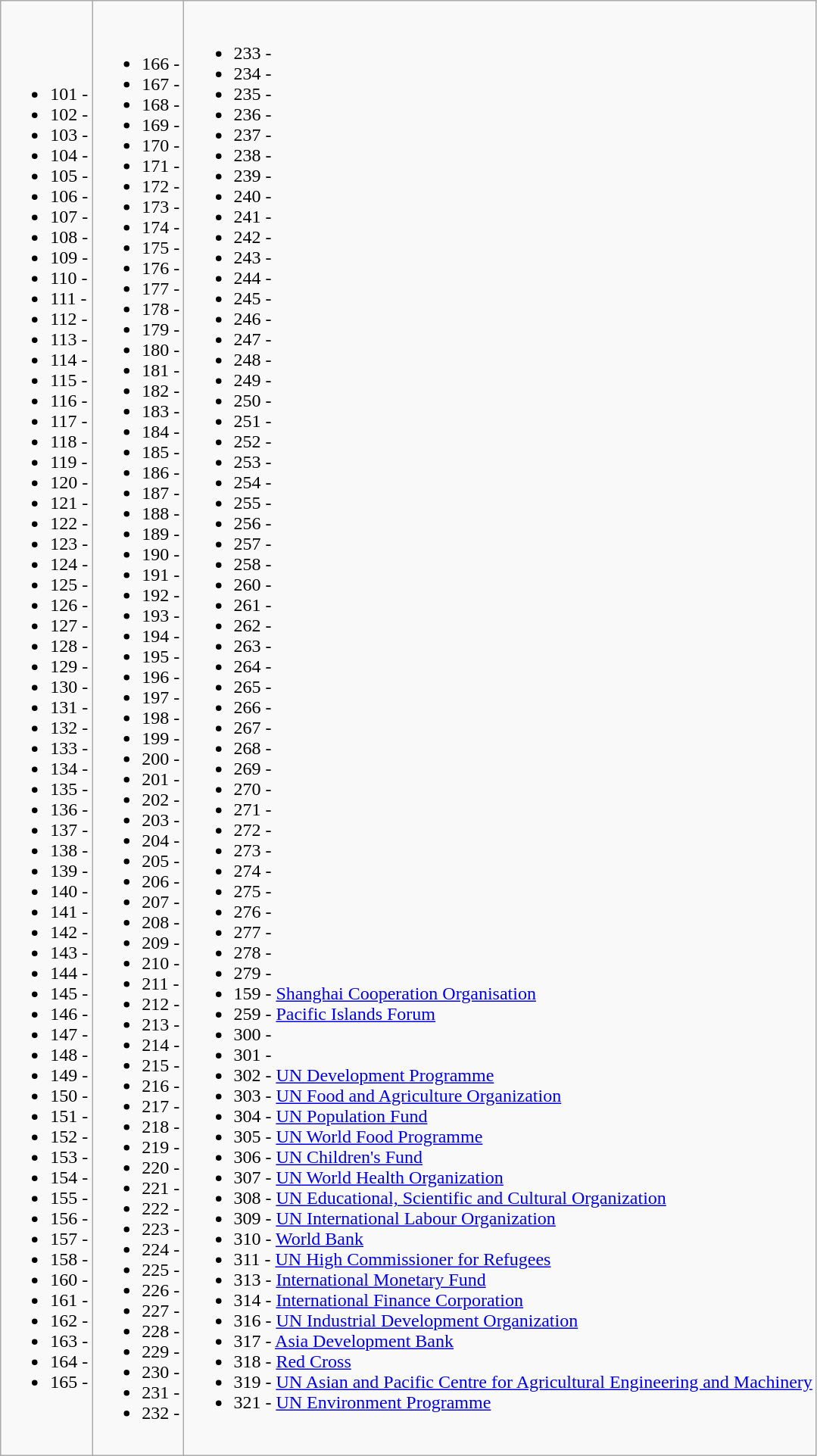<table class="wikitable top">
<tr>
<td><br><ul><li>101 - </li><li>102 - </li><li>103 - </li><li>104 - </li><li>105 - </li><li>106 - </li><li>107 - </li><li>108 - </li><li>109 - </li><li>110 - </li><li>111 - </li><li>112 - </li><li>113 - </li><li>114 - </li><li>115 - </li><li>116 - </li><li>117 - </li><li>118 - </li><li>119 - </li><li>120 - </li><li>121 - </li><li>122 - </li><li>123 - </li><li>124 - </li><li>125 - </li><li>126 - </li><li>127 - </li><li>128 - </li><li>129 - </li><li>130 - </li><li>131 - </li><li>132 - </li><li>133 - </li><li>134 - </li><li>135 - </li><li>136 - </li><li>137 - </li><li>138 - </li><li>139 - </li><li>140 - </li><li>141 - </li><li>142 - </li><li>143 - </li><li>144 - </li><li>145 - </li><li>146 - </li><li>147 - </li><li>148 - </li><li>149 - </li><li>150 - </li><li>151 - </li><li>152 - </li><li>153 - </li><li>154 - </li><li>155 - </li><li>156 - </li><li>157 - </li><li>158 - </li><li>160 - </li><li>161 - </li><li>162 - </li><li>163 - </li><li>164 - </li><li>165 - </li></ul></td>
<td><br><ul><li>166 - </li><li>167 - </li><li>168 - </li><li>169 - </li><li>170 - </li><li>171 - </li><li>172 - </li><li>173 - </li><li>174 - </li><li>175 - </li><li>176 - </li><li>177 - </li><li>178 - </li><li>179 - </li><li>180 - </li><li>181 - </li><li>182 - </li><li>183 - </li><li>184 - </li><li>185 - </li><li>186 - </li><li>187 - </li><li>188 - </li><li>189 - </li><li>190 - </li><li>191 - </li><li>192 - </li><li>193 - </li><li>194 - </li><li>195 - </li><li>196 - </li><li>197 - </li><li>198 - </li><li>199 - </li><li>200 - </li><li>201 - </li><li>202 - </li><li>203 - </li><li>204 - </li><li>205 - </li><li>206 - </li><li>207 - </li><li>208 - </li><li>209 - </li><li>210 - </li><li>211 - </li><li>212 - </li><li>213 - </li><li>214 - </li><li>215 - </li><li>216 - </li><li>217 - </li><li>218 - </li><li>219 - </li><li>220 - </li><li>221 - </li><li>222 - </li><li>223 - </li><li>224 - </li><li>225 - </li><li>226 - </li><li>227 - </li><li>228 - </li><li>229 - </li><li>230 - </li><li>231 - </li><li>232 - </li></ul></td>
<td><br><ul><li>233 - </li><li>234 - </li><li>235 - </li><li>236 - </li><li>237 - </li><li>238 - </li><li>239 - </li><li>240 - </li><li>241 - </li><li>242 - </li><li>243 - </li><li>244 - </li><li>245 - </li><li>246 - </li><li>247 - </li><li>248 - </li><li>249 - </li><li>250 - </li><li>251 - </li><li>252 - </li><li>253 - </li><li>254 - </li><li>255 - </li><li>256 - </li><li>257 - </li><li>258 - </li><li>260 - </li><li>261 - </li><li>262 - </li><li>263 - </li><li>264 - </li><li>265 - </li><li>266 - </li><li>267 - </li><li>268 - </li><li>269 - </li><li>270 - </li><li>271 - </li><li>272 - </li><li>273 - </li><li>274 - </li><li>275 - </li><li>276 - </li><li>277 - </li><li>278 - </li><li>279 - </li><li>159 - <a href='#'>Shanghai Cooperation Organisation</a></li><li>259 - <a href='#'>Pacific Islands Forum</a></li><li>300 - </li><li>301 - </li><li>302 - <a href='#'>UN Development Programme</a></li><li>303 - <a href='#'>UN Food and Agriculture Organization</a></li><li>304 - <a href='#'>UN Population Fund</a></li><li>305 - <a href='#'>UN World Food Programme</a></li><li>306 - <a href='#'>UN Children's Fund</a></li><li>307 - <a href='#'>UN World Health Organization</a></li><li>308 - <a href='#'>UN Educational, Scientific and Cultural Organization</a></li><li>309 - <a href='#'>UN International Labour Organization</a></li><li>310 - <a href='#'>World Bank</a></li><li>311 - <a href='#'>UN High Commissioner for Refugees</a></li><li>313 - <a href='#'>International Monetary Fund</a></li><li>314 - <a href='#'>International Finance Corporation</a></li><li>316 - <a href='#'>UN Industrial Development Organization</a></li><li>317 - <a href='#'>Asia Development Bank</a></li><li>318 - <a href='#'>Red Cross</a></li><li>319 - <a href='#'>UN Asian and Pacific Centre for Agricultural Engineering and Machinery</a></li><li>321 - <a href='#'>UN Environment Programme</a></li></ul><br></td>
</tr>
</table>
